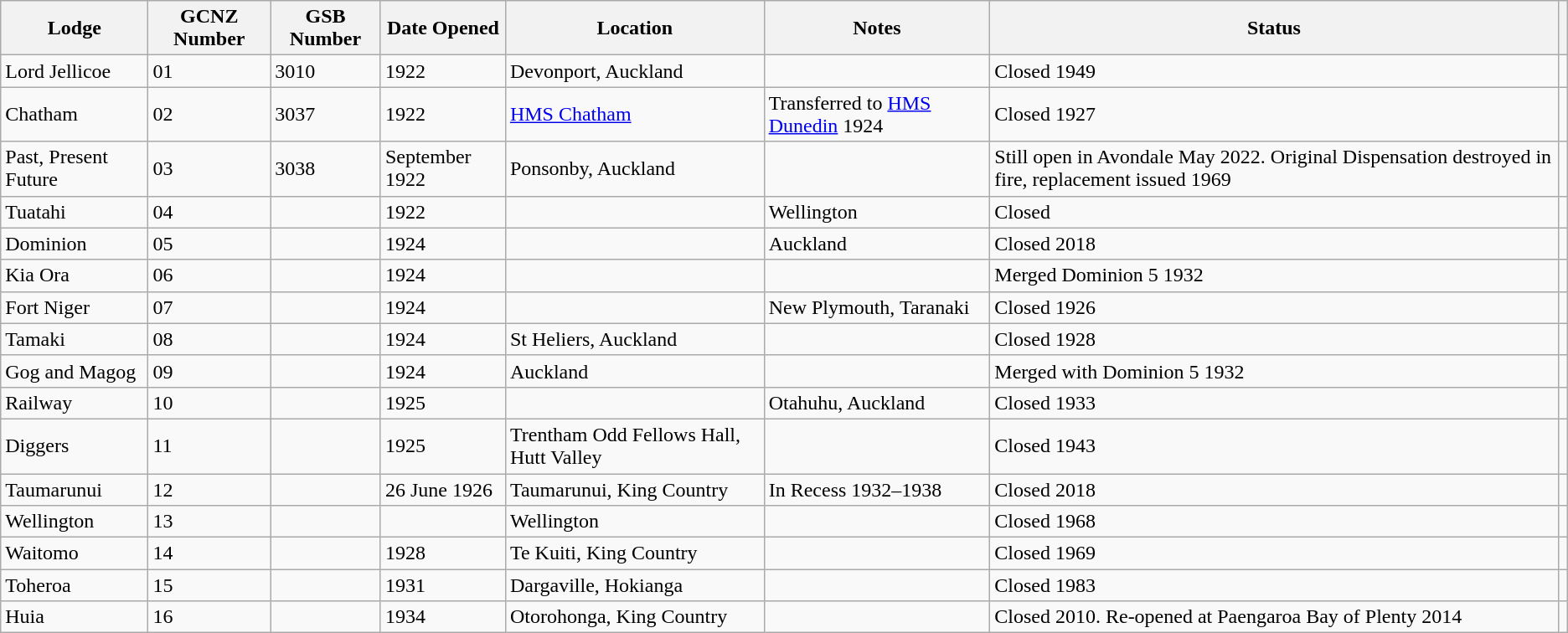<table class="wikitable">
<tr>
<th>Lodge</th>
<th>GCNZ Number</th>
<th>GSB Number</th>
<th>Date Opened</th>
<th>Location</th>
<th>Notes</th>
<th>Status</th>
<th></th>
</tr>
<tr>
<td>Lord Jellicoe</td>
<td>01</td>
<td>3010</td>
<td>1922</td>
<td>Devonport, Auckland</td>
<td></td>
<td>Closed 1949</td>
<td></td>
</tr>
<tr>
<td>Chatham</td>
<td>02</td>
<td>3037</td>
<td>1922</td>
<td><a href='#'>HMS Chatham</a></td>
<td>Transferred to <a href='#'>HMS Dunedin</a> 1924</td>
<td>Closed 1927</td>
</tr>
<tr>
<td>Past, Present Future</td>
<td>03</td>
<td>3038</td>
<td>September 1922</td>
<td>Ponsonby, Auckland</td>
<td></td>
<td>Still open in Avondale May 2022. Original Dispensation destroyed in fire, replacement issued 1969</td>
<td></td>
</tr>
<tr>
<td>Tuatahi</td>
<td>04</td>
<td></td>
<td>1922</td>
<td></td>
<td>Wellington</td>
<td>Closed</td>
<td></td>
</tr>
<tr>
<td>Dominion</td>
<td>05</td>
<td></td>
<td>1924</td>
<td></td>
<td>Auckland</td>
<td>Closed 2018</td>
<td></td>
</tr>
<tr>
<td>Kia Ora</td>
<td>06</td>
<td></td>
<td>1924</td>
<td></td>
<td></td>
<td>Merged Dominion 5 1932</td>
<td></td>
</tr>
<tr>
<td>Fort Niger</td>
<td>07</td>
<td></td>
<td>1924</td>
<td></td>
<td>New Plymouth, Taranaki</td>
<td>Closed 1926</td>
<td></td>
</tr>
<tr>
<td>Tamaki</td>
<td>08</td>
<td></td>
<td>1924</td>
<td>St Heliers, Auckland</td>
<td></td>
<td>Closed 1928</td>
<td></td>
</tr>
<tr>
<td>Gog and Magog</td>
<td>09</td>
<td></td>
<td>1924</td>
<td>Auckland</td>
<td></td>
<td>Merged with Dominion 5 1932</td>
<td></td>
</tr>
<tr>
<td>Railway</td>
<td>10</td>
<td></td>
<td>1925</td>
<td></td>
<td>Otahuhu, Auckland</td>
<td>Closed 1933</td>
<td></td>
</tr>
<tr>
<td>Diggers</td>
<td>11</td>
<td></td>
<td>1925</td>
<td>Trentham Odd Fellows Hall, Hutt Valley</td>
<td></td>
<td>Closed 1943</td>
<td></td>
</tr>
<tr>
<td>Taumarunui</td>
<td>12</td>
<td></td>
<td>26 June 1926</td>
<td>Taumarunui, King Country</td>
<td>In Recess 1932–1938</td>
<td>Closed 2018</td>
<td></td>
</tr>
<tr>
<td>Wellington</td>
<td>13</td>
<td></td>
<td></td>
<td>Wellington</td>
<td></td>
<td>Closed 1968</td>
<td></td>
</tr>
<tr>
<td>Waitomo</td>
<td>14</td>
<td></td>
<td>1928</td>
<td>Te Kuiti, King Country</td>
<td></td>
<td>Closed 1969</td>
<td></td>
</tr>
<tr>
<td>Toheroa</td>
<td>15</td>
<td></td>
<td>1931</td>
<td>Dargaville, Hokianga</td>
<td></td>
<td>Closed 1983</td>
<td></td>
</tr>
<tr>
<td>Huia</td>
<td>16</td>
<td></td>
<td>1934</td>
<td>Otorohonga, King Country</td>
<td></td>
<td>Closed 2010. Re-opened at Paengaroa Bay of Plenty 2014</td>
<td></td>
</tr>
</table>
